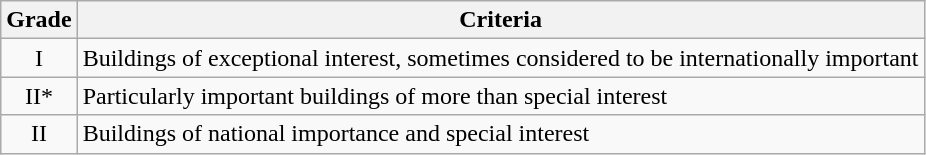<table class="wikitable">
<tr>
<th>Grade</th>
<th>Criteria</th>
</tr>
<tr>
<td align="center" >I</td>
<td>Buildings of exceptional interest, sometimes considered to be internationally important</td>
</tr>
<tr>
<td align="center" >II*</td>
<td>Particularly important buildings of more than special interest</td>
</tr>
<tr>
<td align="center" >II</td>
<td>Buildings of national importance and special interest</td>
</tr>
</table>
